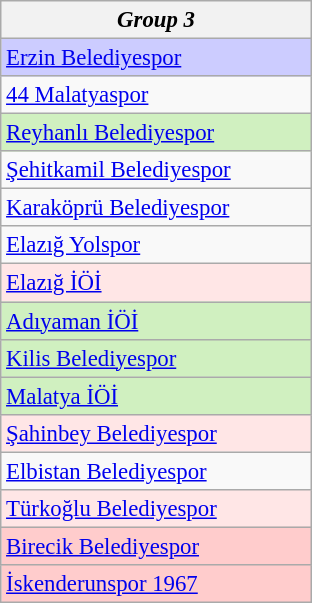<table class="wikitable collapsible collapsed" style="font-size:95%;">
<tr>
<th colspan="1" width="200"><em>Group 3</em></th>
</tr>
<tr>
<td style="background:#ccccff;"><a href='#'>Erzin Belediyespor</a></td>
</tr>
<tr>
<td><a href='#'>44 Malatyaspor</a></td>
</tr>
<tr>
<td style="background:#D0F0C0;"><a href='#'>Reyhanlı Belediyespor</a></td>
</tr>
<tr>
<td><a href='#'>Şehitkamil Belediyespor</a></td>
</tr>
<tr>
<td><a href='#'>Karaköprü Belediyespor</a></td>
</tr>
<tr>
<td><a href='#'>Elazığ Yolspor</a></td>
</tr>
<tr>
<td style="background:#FFE6E6;"><a href='#'>Elazığ İÖİ</a></td>
</tr>
<tr>
<td style="background:#D0F0C0;"><a href='#'>Adıyaman İÖİ</a></td>
</tr>
<tr>
<td style="background:#D0F0C0;"><a href='#'>Kilis Belediyespor</a></td>
</tr>
<tr>
<td style="background:#D0F0C0;"><a href='#'>Malatya İÖİ</a></td>
</tr>
<tr>
<td style="background:#FFE6E6;"><a href='#'>Şahinbey Belediyespor</a></td>
</tr>
<tr>
<td><a href='#'>Elbistan Belediyespor</a></td>
</tr>
<tr>
<td style="background:#FFE6E6;"><a href='#'>Türkoğlu Belediyespor</a></td>
</tr>
<tr>
<td style="background:#fcc;"><a href='#'>Birecik Belediyespor</a></td>
</tr>
<tr>
<td style="background:#fcc;"><a href='#'>İskenderunspor 1967</a></td>
</tr>
</table>
